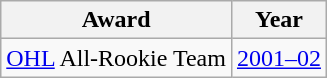<table class="wikitable">
<tr>
<th>Award</th>
<th>Year</th>
</tr>
<tr>
<td><a href='#'>OHL</a> All-Rookie Team</td>
<td><a href='#'>2001–02</a></td>
</tr>
</table>
